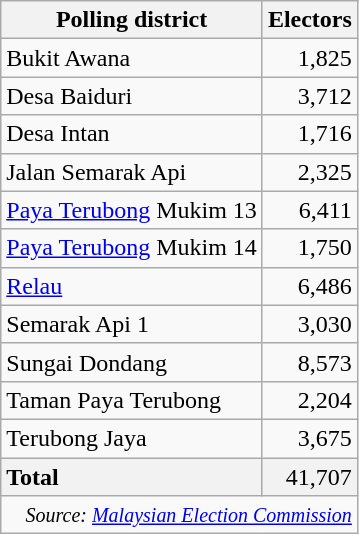<table class="wikitable sortable">
<tr>
<th>Polling district</th>
<th>Electors</th>
</tr>
<tr>
<td>Bukit Awana</td>
<td align="right">1,825</td>
</tr>
<tr>
<td>Desa Baiduri</td>
<td align="right">3,712</td>
</tr>
<tr>
<td>Desa Intan</td>
<td align="right">1,716</td>
</tr>
<tr>
<td>Jalan Semarak Api</td>
<td align="right">2,325</td>
</tr>
<tr>
<td><a href='#'>Paya Terubong</a> Mukim 13</td>
<td align="right">6,411</td>
</tr>
<tr>
<td><a href='#'>Paya Terubong</a> Mukim 14</td>
<td align="right">1,750</td>
</tr>
<tr>
<td><a href='#'>Relau</a></td>
<td align="right">6,486</td>
</tr>
<tr>
<td>Semarak Api 1</td>
<td align="right">3,030</td>
</tr>
<tr>
<td>Sungai Dondang</td>
<td align="right">8,573</td>
</tr>
<tr>
<td>Taman Paya Terubong</td>
<td align="right">2,204</td>
</tr>
<tr>
<td>Terubong Jaya</td>
<td align="right">3,675</td>
</tr>
<tr>
<td style="background: #f2f2f2"><strong>Total</strong></td>
<td style="background: #f2f2f2" align="right">41,707</td>
</tr>
<tr>
<td colspan="2"  align="right"><small><em>Source: <a href='#'>Malaysian Election Commission</a></em></small></td>
</tr>
</table>
